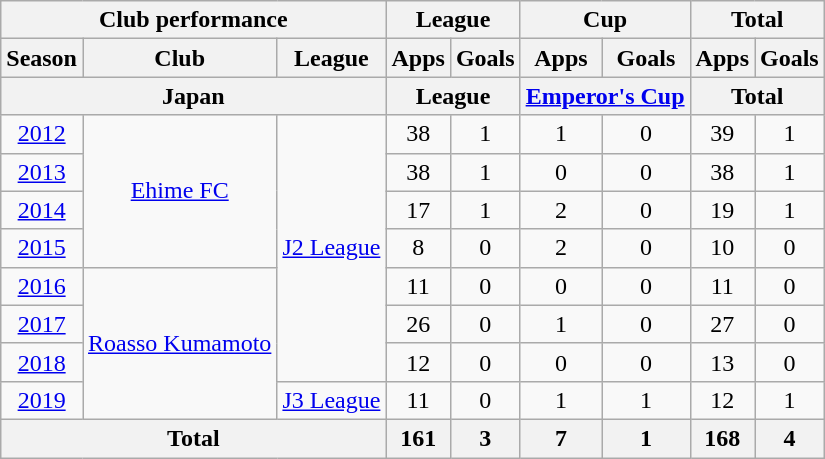<table class="wikitable" style="text-align:center;">
<tr>
<th colspan=3>Club performance</th>
<th colspan=2>League</th>
<th colspan=2>Cup</th>
<th colspan=2>Total</th>
</tr>
<tr>
<th>Season</th>
<th>Club</th>
<th>League</th>
<th>Apps</th>
<th>Goals</th>
<th>Apps</th>
<th>Goals</th>
<th>Apps</th>
<th>Goals</th>
</tr>
<tr>
<th colspan=3>Japan</th>
<th colspan=2>League</th>
<th colspan=2><a href='#'>Emperor's Cup</a></th>
<th colspan=2>Total</th>
</tr>
<tr>
<td><a href='#'>2012</a></td>
<td rowspan="4"><a href='#'>Ehime FC</a></td>
<td rowspan="7"><a href='#'>J2 League</a></td>
<td>38</td>
<td>1</td>
<td>1</td>
<td>0</td>
<td>39</td>
<td>1</td>
</tr>
<tr>
<td><a href='#'>2013</a></td>
<td>38</td>
<td>1</td>
<td>0</td>
<td>0</td>
<td>38</td>
<td>1</td>
</tr>
<tr>
<td><a href='#'>2014</a></td>
<td>17</td>
<td>1</td>
<td>2</td>
<td>0</td>
<td>19</td>
<td>1</td>
</tr>
<tr>
<td><a href='#'>2015</a></td>
<td>8</td>
<td>0</td>
<td>2</td>
<td>0</td>
<td>10</td>
<td>0</td>
</tr>
<tr>
<td><a href='#'>2016</a></td>
<td rowspan="4"><a href='#'>Roasso Kumamoto</a></td>
<td>11</td>
<td>0</td>
<td>0</td>
<td>0</td>
<td>11</td>
<td>0</td>
</tr>
<tr>
<td><a href='#'>2017</a></td>
<td>26</td>
<td>0</td>
<td>1</td>
<td>0</td>
<td>27</td>
<td>0</td>
</tr>
<tr>
<td><a href='#'>2018</a></td>
<td>12</td>
<td>0</td>
<td>0</td>
<td>0</td>
<td>13</td>
<td>0</td>
</tr>
<tr>
<td><a href='#'>2019</a></td>
<td><a href='#'>J3 League</a></td>
<td>11</td>
<td>0</td>
<td>1</td>
<td>1</td>
<td>12</td>
<td>1</td>
</tr>
<tr>
<th colspan=3>Total</th>
<th>161</th>
<th>3</th>
<th>7</th>
<th>1</th>
<th>168</th>
<th>4</th>
</tr>
</table>
